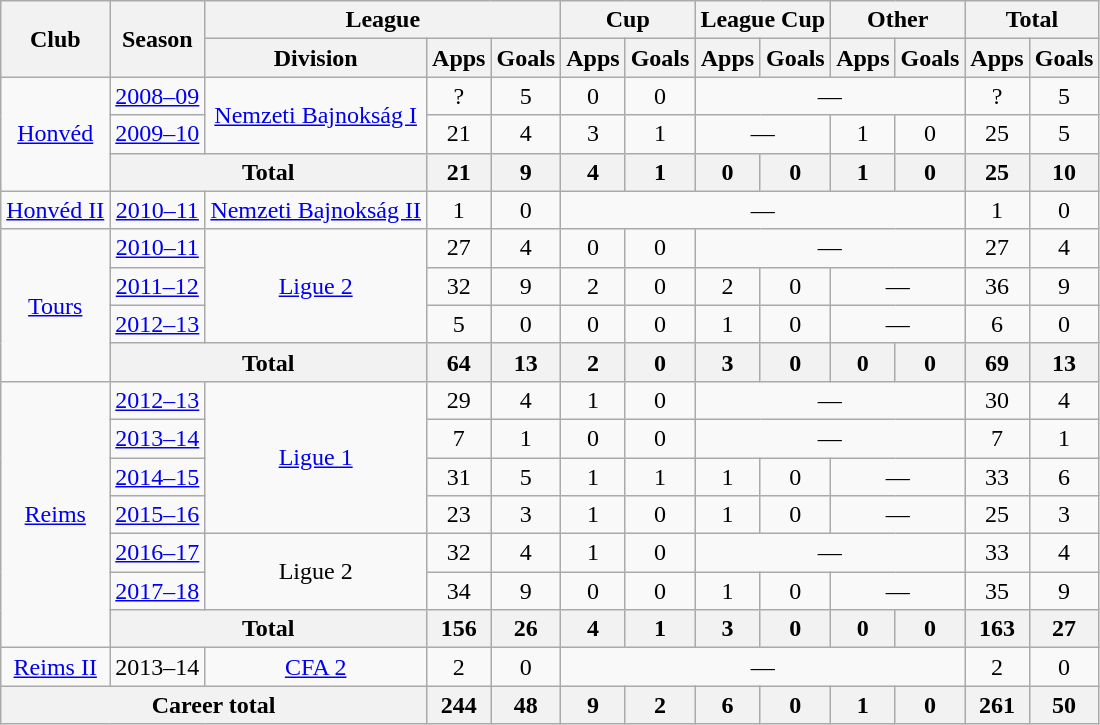<table class="wikitable" style="text-align: center">
<tr>
<th rowspan="2">Club</th>
<th rowspan="2">Season</th>
<th colspan="3">League</th>
<th colspan="2">Cup</th>
<th colspan="2">League Cup</th>
<th colspan="2">Other</th>
<th colspan="2">Total</th>
</tr>
<tr>
<th>Division</th>
<th>Apps</th>
<th>Goals</th>
<th>Apps</th>
<th>Goals</th>
<th>Apps</th>
<th>Goals</th>
<th>Apps</th>
<th>Goals</th>
<th>Apps</th>
<th>Goals</th>
</tr>
<tr>
<td rowspan="3"><a href='#'>Honvéd</a></td>
<td><a href='#'>2008–09</a></td>
<td rowspan="2"><a href='#'>Nemzeti Bajnokság I</a></td>
<td>?</td>
<td>5</td>
<td>0</td>
<td>0</td>
<td colspan="4">—</td>
<td>?</td>
<td>5</td>
</tr>
<tr>
<td><a href='#'>2009–10</a></td>
<td>21</td>
<td>4</td>
<td>3</td>
<td>1</td>
<td colspan="2">—</td>
<td>1</td>
<td>0</td>
<td>25</td>
<td>5</td>
</tr>
<tr>
<th colspan="2">Total</th>
<th>21</th>
<th>9</th>
<th>4</th>
<th>1</th>
<th>0</th>
<th>0</th>
<th>1</th>
<th>0</th>
<th>25</th>
<th>10</th>
</tr>
<tr>
<td><a href='#'>Honvéd II</a></td>
<td><a href='#'>2010–11</a></td>
<td><a href='#'>Nemzeti Bajnokság II</a></td>
<td>1</td>
<td>0</td>
<td colspan="6">—</td>
<td>1</td>
<td>0</td>
</tr>
<tr>
<td rowspan="4"><a href='#'>Tours</a></td>
<td><a href='#'>2010–11</a></td>
<td rowspan="3"><a href='#'>Ligue 2</a></td>
<td>27</td>
<td>4</td>
<td>0</td>
<td>0</td>
<td colspan="4">—</td>
<td>27</td>
<td>4</td>
</tr>
<tr>
<td><a href='#'>2011–12</a></td>
<td>32</td>
<td>9</td>
<td>2</td>
<td>0</td>
<td>2</td>
<td>0</td>
<td colspan="2">—</td>
<td>36</td>
<td>9</td>
</tr>
<tr>
<td><a href='#'>2012–13</a></td>
<td>5</td>
<td>0</td>
<td>0</td>
<td>0</td>
<td>1</td>
<td>0</td>
<td colspan="2">—</td>
<td>6</td>
<td>0</td>
</tr>
<tr>
<th colspan="2">Total</th>
<th>64</th>
<th>13</th>
<th>2</th>
<th>0</th>
<th>3</th>
<th>0</th>
<th>0</th>
<th>0</th>
<th>69</th>
<th>13</th>
</tr>
<tr>
<td rowspan=7><a href='#'>Reims</a></td>
<td><a href='#'>2012–13</a></td>
<td rowspan="4"><a href='#'>Ligue 1</a></td>
<td>29</td>
<td>4</td>
<td>1</td>
<td>0</td>
<td colspan="4">—</td>
<td>30</td>
<td>4</td>
</tr>
<tr>
<td><a href='#'>2013–14</a></td>
<td>7</td>
<td>1</td>
<td>0</td>
<td>0</td>
<td colspan="4">—</td>
<td>7</td>
<td>1</td>
</tr>
<tr>
<td><a href='#'>2014–15</a></td>
<td>31</td>
<td>5</td>
<td>1</td>
<td>1</td>
<td>1</td>
<td>0</td>
<td colspan="2">—</td>
<td>33</td>
<td>6</td>
</tr>
<tr>
<td><a href='#'>2015–16</a></td>
<td>23</td>
<td>3</td>
<td>1</td>
<td>0</td>
<td>1</td>
<td>0</td>
<td colspan="2">—</td>
<td>25</td>
<td>3</td>
</tr>
<tr>
<td><a href='#'>2016–17</a></td>
<td rowspan="2">Ligue 2</td>
<td>32</td>
<td>4</td>
<td>1</td>
<td>0</td>
<td colspan="4">—</td>
<td>33</td>
<td>4</td>
</tr>
<tr>
<td><a href='#'>2017–18</a></td>
<td>34</td>
<td>9</td>
<td>0</td>
<td>0</td>
<td>1</td>
<td>0</td>
<td colspan="2">—</td>
<td>35</td>
<td>9</td>
</tr>
<tr>
<th colspan="2">Total</th>
<th>156</th>
<th>26</th>
<th>4</th>
<th>1</th>
<th>3</th>
<th>0</th>
<th>0</th>
<th>0</th>
<th>163</th>
<th>27</th>
</tr>
<tr>
<td><a href='#'>Reims II</a></td>
<td>2013–14</td>
<td><a href='#'>CFA 2</a></td>
<td>2</td>
<td>0</td>
<td colspan="6">—</td>
<td>2</td>
<td>0</td>
</tr>
<tr>
<th colspan="3">Career total</th>
<th>244</th>
<th>48</th>
<th>9</th>
<th>2</th>
<th>6</th>
<th>0</th>
<th>1</th>
<th>0</th>
<th>261</th>
<th>50</th>
</tr>
</table>
